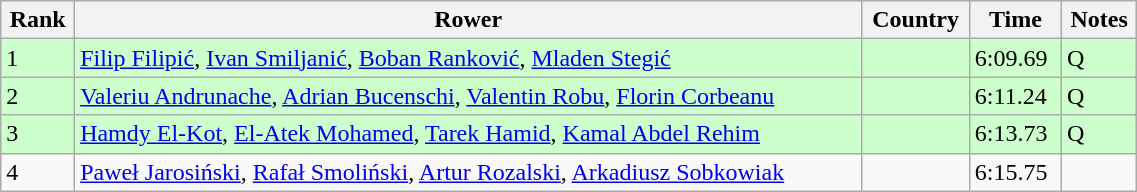<table class="wikitable sortable" width=60%>
<tr>
<th>Rank</th>
<th>Rower</th>
<th>Country</th>
<th>Time</th>
<th>Notes</th>
</tr>
<tr bgcolor=ccffcc>
<td>1</td>
<td><a href='#'>Filip Filipić</a>, <a href='#'>Ivan Smiljanić</a>, <a href='#'>Boban Ranković</a>, <a href='#'>Mladen Stegić</a></td>
<td></td>
<td>6:09.69</td>
<td>Q</td>
</tr>
<tr bgcolor=ccffcc>
<td>2</td>
<td><a href='#'>Valeriu Andrunache</a>, <a href='#'>Adrian Bucenschi</a>, <a href='#'>Valentin Robu</a>, <a href='#'>Florin Corbeanu</a></td>
<td></td>
<td>6:11.24</td>
<td>Q</td>
</tr>
<tr bgcolor=ccffcc>
<td>3</td>
<td><a href='#'>Hamdy El-Kot</a>, <a href='#'>El-Atek Mohamed</a>, <a href='#'>Tarek Hamid</a>, <a href='#'>Kamal Abdel Rehim</a></td>
<td></td>
<td>6:13.73</td>
<td>Q</td>
</tr>
<tr>
<td>4</td>
<td><a href='#'>Paweł Jarosiński</a>, <a href='#'>Rafał Smoliński</a>, <a href='#'>Artur Rozalski</a>, <a href='#'>Arkadiusz Sobkowiak</a></td>
<td></td>
<td>6:15.75</td>
<td></td>
</tr>
</table>
